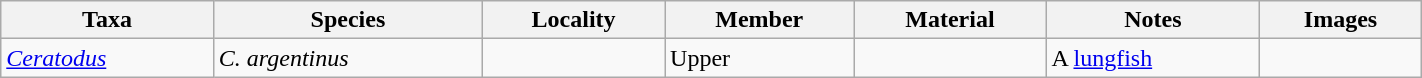<table class="wikitable sortable" align="center" width="75%">
<tr>
<th>Taxa</th>
<th>Species</th>
<th>Locality</th>
<th>Member</th>
<th>Material</th>
<th>Notes</th>
<th>Images</th>
</tr>
<tr>
<td><em><a href='#'>Ceratodus</a></em></td>
<td><em>C. argentinus</em></td>
<td></td>
<td>Upper</td>
<td></td>
<td>A <a href='#'>lungfish</a></td>
<td></td>
</tr>
</table>
